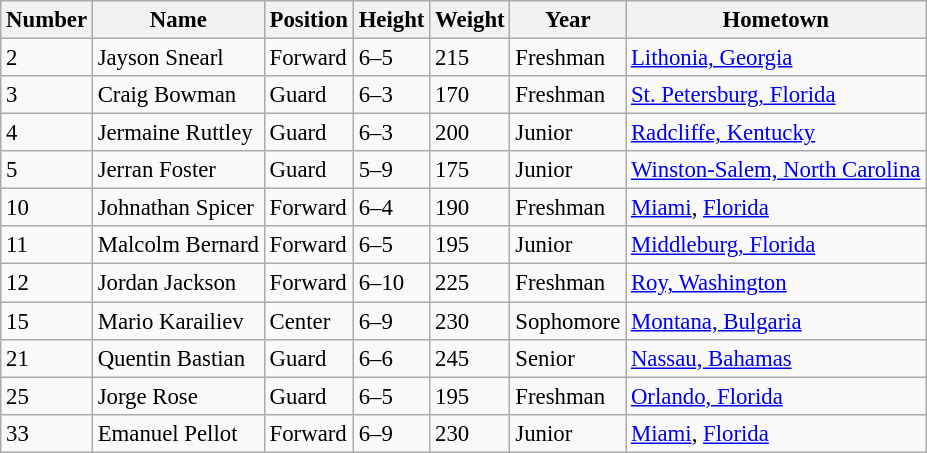<table class="wikitable sortable" style="font-size: 95%;">
<tr>
<th>Number</th>
<th>Name</th>
<th>Position</th>
<th>Height</th>
<th>Weight</th>
<th>Year</th>
<th>Hometown</th>
</tr>
<tr>
<td>2</td>
<td>Jayson Snearl</td>
<td>Forward</td>
<td>6–5</td>
<td>215</td>
<td>Freshman</td>
<td><a href='#'>Lithonia, Georgia</a></td>
</tr>
<tr>
<td>3</td>
<td>Craig Bowman</td>
<td>Guard</td>
<td>6–3</td>
<td>170</td>
<td>Freshman</td>
<td><a href='#'>St. Petersburg, Florida</a></td>
</tr>
<tr>
<td>4</td>
<td>Jermaine Ruttley</td>
<td>Guard</td>
<td>6–3</td>
<td>200</td>
<td>Junior</td>
<td><a href='#'>Radcliffe, Kentucky</a></td>
</tr>
<tr>
<td>5</td>
<td>Jerran Foster</td>
<td>Guard</td>
<td>5–9</td>
<td>175</td>
<td>Junior</td>
<td><a href='#'>Winston-Salem, North Carolina</a></td>
</tr>
<tr>
<td>10</td>
<td>Johnathan Spicer</td>
<td>Forward</td>
<td>6–4</td>
<td>190</td>
<td>Freshman</td>
<td><a href='#'>Miami</a>, <a href='#'>Florida</a></td>
</tr>
<tr>
<td>11</td>
<td>Malcolm Bernard</td>
<td>Forward</td>
<td>6–5</td>
<td>195</td>
<td>Junior</td>
<td><a href='#'>Middleburg, Florida</a></td>
</tr>
<tr>
<td>12</td>
<td>Jordan Jackson</td>
<td>Forward</td>
<td>6–10</td>
<td>225</td>
<td>Freshman</td>
<td><a href='#'>Roy, Washington</a></td>
</tr>
<tr>
<td>15</td>
<td>Mario Karailiev</td>
<td>Center</td>
<td>6–9</td>
<td>230</td>
<td>Sophomore</td>
<td><a href='#'>Montana, Bulgaria</a></td>
</tr>
<tr>
<td>21</td>
<td>Quentin Bastian</td>
<td>Guard</td>
<td>6–6</td>
<td>245</td>
<td>Senior</td>
<td><a href='#'>Nassau, Bahamas</a></td>
</tr>
<tr>
<td>25</td>
<td>Jorge Rose</td>
<td>Guard</td>
<td>6–5</td>
<td>195</td>
<td>Freshman</td>
<td><a href='#'>Orlando, Florida</a></td>
</tr>
<tr>
<td>33</td>
<td>Emanuel Pellot</td>
<td>Forward</td>
<td>6–9</td>
<td>230</td>
<td>Junior</td>
<td><a href='#'>Miami</a>, <a href='#'>Florida</a></td>
</tr>
</table>
